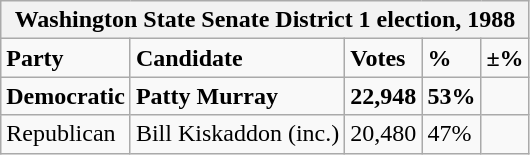<table class="wikitable">
<tr>
<th colspan="5">Washington State Senate District 1 election, 1988</th>
</tr>
<tr>
<td><strong>Party</strong></td>
<td><strong>Candidate</strong></td>
<td><strong>Votes</strong></td>
<td><strong>%</strong></td>
<td><strong>±%</strong></td>
</tr>
<tr>
<td><strong>Democratic</strong></td>
<td><strong>Patty Murray</strong></td>
<td><strong>22,948</strong></td>
<td><strong>53%</strong></td>
<td></td>
</tr>
<tr>
<td>Republican</td>
<td>Bill Kiskaddon (inc.)</td>
<td>20,480</td>
<td>47%</td>
<td></td>
</tr>
</table>
